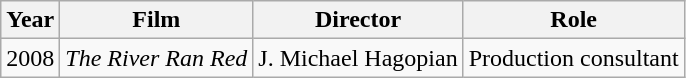<table class="wikitable">
<tr>
<th>Year</th>
<th>Film</th>
<th>Director</th>
<th>Role</th>
</tr>
<tr>
<td>2008</td>
<td><em>The River Ran Red</em></td>
<td>J. Michael Hagopian</td>
<td>Production consultant</td>
</tr>
</table>
